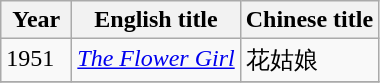<table class="wikitable">
<tr>
<th align="left" valign="top" width="40">Year</th>
<th align="left" valign="top">English title</th>
<th align="left" valign="top">Chinese title</th>
</tr>
<tr>
<td align="left" valign="top">1951</td>
<td align="left" valign="top"><em><a href='#'>The Flower Girl</a></em></td>
<td align="left" valign="top">花姑娘</td>
</tr>
<tr>
</tr>
</table>
